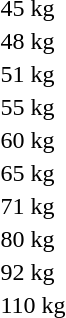<table>
<tr>
<td>45 kg</td>
<td></td>
<td></td>
<td></td>
</tr>
<tr>
<td>48 kg</td>
<td></td>
<td></td>
<td></td>
</tr>
<tr>
<td>51 kg</td>
<td></td>
<td></td>
<td></td>
</tr>
<tr>
<td rowspan=2>55 kg</td>
<td rowspan=2></td>
<td rowspan=2></td>
<td></td>
</tr>
<tr>
<td></td>
</tr>
<tr>
<td rowspan=2>60 kg</td>
<td rowspan=2></td>
<td rowspan=2></td>
<td></td>
</tr>
<tr>
<td></td>
</tr>
<tr>
<td rowspan=2>65 kg</td>
<td rowspan=2></td>
<td rowspan=2></td>
<td></td>
</tr>
<tr>
<td></td>
</tr>
<tr>
<td rowspan=2>71 kg</td>
<td rowspan=2></td>
<td rowspan=2></td>
<td></td>
</tr>
<tr>
<td></td>
</tr>
<tr>
<td>80 kg</td>
<td></td>
<td></td>
<td></td>
</tr>
<tr>
<td>92 kg</td>
<td></td>
<td></td>
<td></td>
</tr>
<tr>
<td>110 kg</td>
<td></td>
<td></td>
<td></td>
</tr>
</table>
